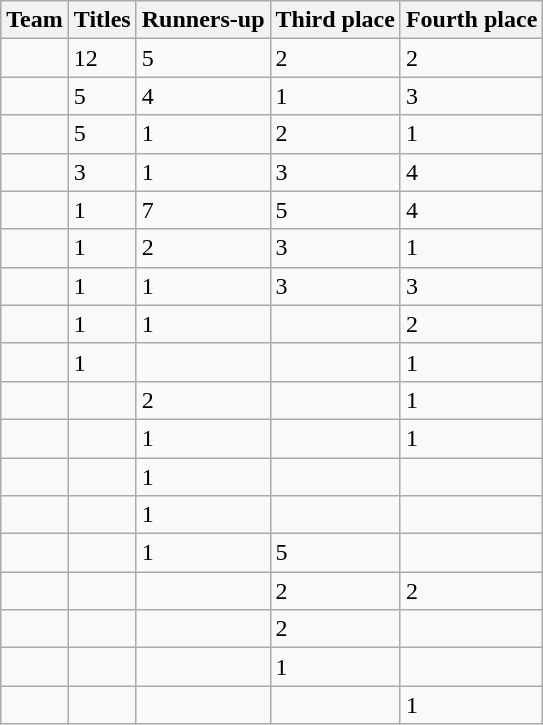<table class="wikitable sortable">
<tr>
<th>Team</th>
<th>Titles</th>
<th>Runners-up</th>
<th>Third place</th>
<th>Fourth place</th>
</tr>
<tr>
<td></td>
<td>12</td>
<td>5</td>
<td>2</td>
<td>2</td>
</tr>
<tr>
<td></td>
<td>5</td>
<td>4</td>
<td>1</td>
<td>3</td>
</tr>
<tr>
<td></td>
<td>5</td>
<td>1</td>
<td>2</td>
<td>1</td>
</tr>
<tr>
<td></td>
<td>3</td>
<td>1</td>
<td>3</td>
<td>4</td>
</tr>
<tr>
<td></td>
<td>1</td>
<td>7</td>
<td>5</td>
<td>4</td>
</tr>
<tr>
<td></td>
<td>1</td>
<td>2</td>
<td>3</td>
<td>1</td>
</tr>
<tr>
<td></td>
<td>1</td>
<td>1</td>
<td>3</td>
<td>3</td>
</tr>
<tr>
<td></td>
<td>1</td>
<td>1</td>
<td></td>
<td>2</td>
</tr>
<tr>
<td></td>
<td>1</td>
<td></td>
<td></td>
<td>1</td>
</tr>
<tr>
<td></td>
<td></td>
<td>2</td>
<td></td>
<td>1</td>
</tr>
<tr>
<td></td>
<td></td>
<td>1</td>
<td></td>
<td>1</td>
</tr>
<tr>
<td></td>
<td></td>
<td>1</td>
<td></td>
<td></td>
</tr>
<tr>
<td></td>
<td></td>
<td>1</td>
<td></td>
<td></td>
</tr>
<tr>
<td></td>
<td></td>
<td>1</td>
<td>5</td>
<td></td>
</tr>
<tr>
<td></td>
<td></td>
<td></td>
<td>2</td>
<td>2</td>
</tr>
<tr>
<td></td>
<td></td>
<td></td>
<td>2</td>
<td></td>
</tr>
<tr>
<td></td>
<td></td>
<td></td>
<td>1</td>
<td></td>
</tr>
<tr>
<td></td>
<td></td>
<td></td>
<td></td>
<td>1</td>
</tr>
</table>
